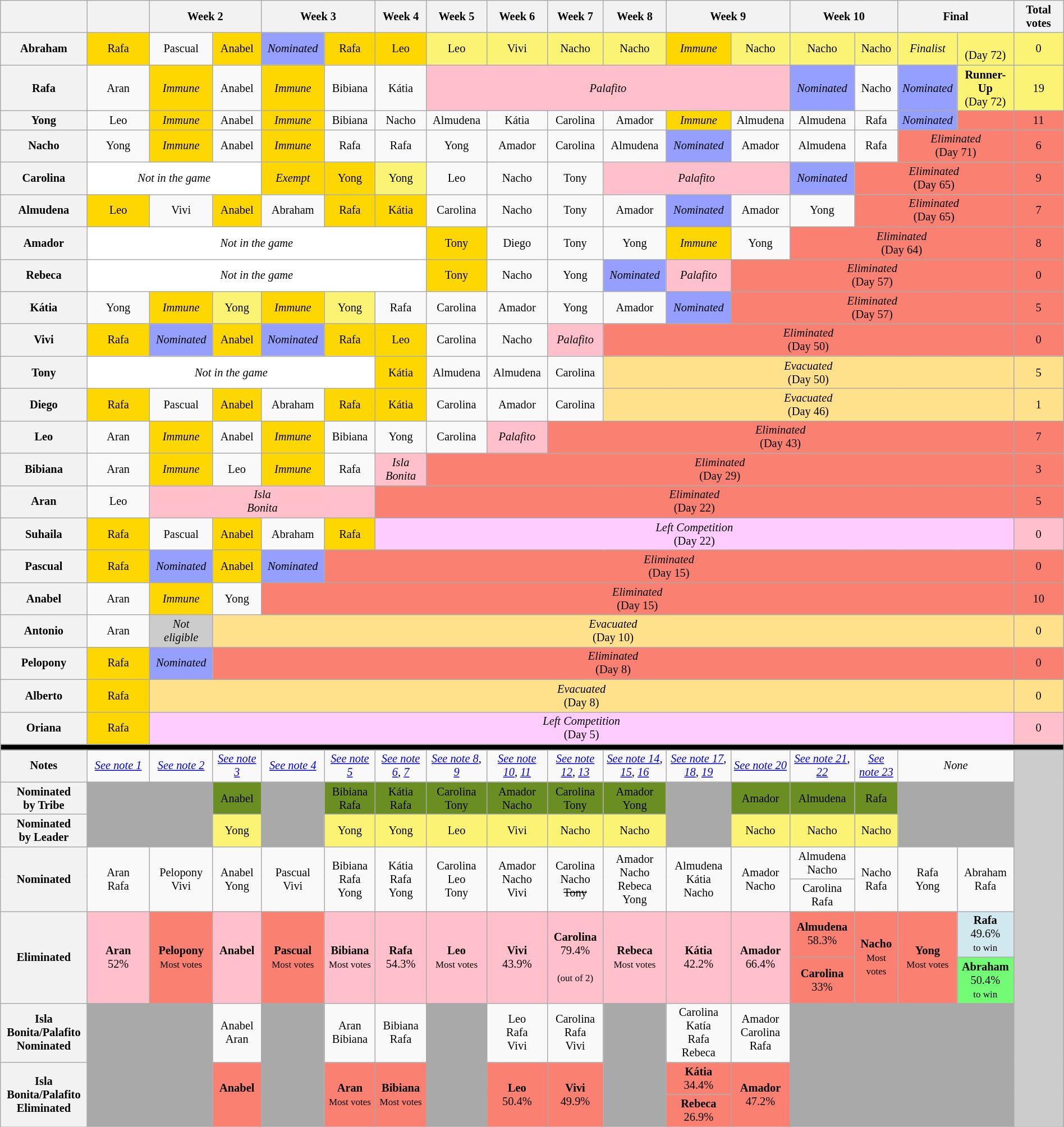<table class="wikitable" style="font-size:85%; text-align:center; width: 100%;">
<tr>
<th style="width:4%"></th>
<th style="width:5%"></th>
<th style="width:8%" colspan=2>Week 2</th>
<th style="width:8%" colspan=2>Week 3</th>
<th style="width:4%">Week 4</th>
<th style="width:4%">Week 5</th>
<th style="width:4%">Week 6</th>
<th style="width:4%">Week 7</th>
<th style="width:4%">Week 8</th>
<th style="width:8%" colspan=2>Week 9</th>
<th style="width:8%" colspan=2>Week 10</th>
<th colspan="2" style="width: 4%;">Final</th>
<th style="width:4%">Total votes</th>
</tr>
<tr>
<th text-align:center">Abraham</th>
<td style="background-color:#FFD700;">Rafa</td>
<td>Pascual</td>
<td style="background:#FFD700; text align:center">Anabel</td>
<td style="background:#959FFD; text-align:center"><em>Nominated</em></td>
<td style="background-color:#FFD700;">Rafa</td>
<td style="background-color:#FFD700;">Leo</td>
<td style="background:#FBF373; text align:center">Leo</td>
<td style="background:#FBF373; text align:center">Vivi</td>
<td style="background:#FBF373; text align:center">Nacho</td>
<td style="background:#FBF373; text align:center">Nacho</td>
<td style="background:#FFD700; text align:center"><em>Immune</em></td>
<td style="background:#FBF373; text align:center">Nacho</td>
<td style="background:#FBF373; text align:center">Nacho</td>
<td style="background:#FBF373; text align:center">Nacho</td>
<td style="background:#FBF373; text-align:center"><em>Finalist</em></td>
<td style="background:#FBF373; text-align:center"><strong></strong><br>(Day 72)</td>
<td style="background:#FBF373; text-align:center">0</td>
</tr>
<tr>
<th text-align:center">Rafa</th>
<td>Aran</td>
<td style="background:#FFD700; text align:center"><em>Immune</em></td>
<td>Anabel</td>
<td style="background:#FFD700; text align:center"><em>Immune</em></td>
<td>Bibiana</td>
<td>Kátia</td>
<td style="background:pink; text-align:center" colspan=6><em>Palafito</em></td>
<td style="background:#959FFD; text-align:center"><em>Nominated</em></td>
<td>Nacho</td>
<td style="background:#959FFD; text-align:center"><em>Nominated</em></td>
<td style="background:#FBF373; text-align:center"><strong>Runner-Up</strong><br>(Day 72)</td>
<td style="background:#FBF373; text-align:center">19</td>
</tr>
<tr>
<th text-align:center">Yong</th>
<td>Leo</td>
<td style="background:#FFD700; text align:center"><em>Immune</em></td>
<td>Anabel</td>
<td style="background:#FFD700; text align:center"><em>Immune</em></td>
<td>Bibiana</td>
<td>Nacho</td>
<td>Almudena</td>
<td>Kátia</td>
<td>Carolina</td>
<td>Amador</td>
<td style="background:#FFD700; text align:center"><em>Immune</em></td>
<td>Almudena</td>
<td>Almudena</td>
<td>Rafa</td>
<td style="background:#959FFD; text-align:center"><em>Nominated</em></td>
<td style="background:#FA8072; text-align:center"></td>
<td style="background:#FA8072; text-align:center">11</td>
</tr>
<tr>
<th text-align:center">Nacho</th>
<td>Yong</td>
<td style="background:#FFD700; text align:center"><em>Immune</em></td>
<td>Anabel</td>
<td style="background:#FFD700; text align:center"><em>Immune</em></td>
<td>Rafa</td>
<td>Rafa</td>
<td>Yong</td>
<td>Amador</td>
<td>Carolina</td>
<td>Almudena</td>
<td style="background:#959FFD; text-align:center"><em>Nominated</em></td>
<td>Amador</td>
<td>Almudena</td>
<td>Rafa</td>
<td style="background:#FA8072; text-align: center;" colspan="2"><em>Eliminated</em><br>(Day 71)</td>
<td style="background:#FA8072; text-align:center">6</td>
</tr>
<tr>
<th text-align:center">Carolina</th>
<td style="background:#fff;" colspan=3><em>Not in the game</em></td>
<td style="background:#FFD700; text align:center"><em>Exempt</em></td>
<td style="background:#FFD700; text align:center">Yong</td>
<td style="background:#FBF373; text align:center">Yong</td>
<td>Leo</td>
<td>Nacho</td>
<td>Tony</td>
<td style="background:pink; text-align:center" colspan=3><em>Palafito</em></td>
<td style="background:#959FFD; text-align:center"><em>Nominated</em></td>
<td style="background:#FA8072; text-align: center;" colspan="3"><em>Eliminated</em><br>(Day 65)</td>
<td style="background:#FA8072; text-align:center">9</td>
</tr>
<tr>
<th text-align:center">Almudena</th>
<td style="background-color:#FFD700;">Leo</td>
<td>Vivi</td>
<td style="background:#FFD700; text align:center">Anabel</td>
<td>Abraham</td>
<td style="background-color:#FFD700;">Rafa</td>
<td style="background-color:#FFD700;">Kátia</td>
<td>Carolina</td>
<td>Nacho</td>
<td>Tony</td>
<td>Amador</td>
<td style="background:#959FFD; text-align:center"><em>Nominated</em></td>
<td>Amador</td>
<td>Yong</td>
<td style="background:#FA8072; text-align: center;" colspan="3"><em>Eliminated</em><br>(Day 65)</td>
<td style="background:#FA8072; text-align:center">7</td>
</tr>
<tr>
<th text-align:center">Amador</th>
<td style="background:#fff;" colspan=6><em>Not in the game</em></td>
<td style="background:#FFD700; text align:center">Tony</td>
<td>Diego</td>
<td>Tony</td>
<td>Yong</td>
<td style="background:#FFD700; text align:center"><em>Immune</em></td>
<td>Yong</td>
<td style="background:#FA8072; text-align: center;" colspan="4"><em>Eliminated</em><br>(Day 64)</td>
<td style="background:#FA8072; text-align:center">8</td>
</tr>
<tr>
<th text-align:center">Rebeca</th>
<td style="background:#fff;" colspan=6><em>Not in the game</em></td>
<td style="background:#FFD700; text align:center">Tony</td>
<td>Nacho</td>
<td>Yong</td>
<td style="background:#959FFD; text-align:center"><em>Nominated</em></td>
<td style="background:pink; text align:center"><em>Palafito</em></td>
<td style="background:#FA8072; text-align: center;" colspan="5"><em>Eliminated</em><br>(Day 57)</td>
<td style="background:#FA8072; text-align:center">0</td>
</tr>
<tr>
<th text-align:center">Kátia</th>
<td>Yong</td>
<td style="background:#FFD700; text align:center"><em>Immune</em></td>
<td style="background:#FBF373; text align:center">Yong</td>
<td style="background:#FFD700; text align:center"><em>Immune</em></td>
<td style="background:#FBF373; text align:center">Yong</td>
<td>Rafa</td>
<td>Carolina</td>
<td>Amador</td>
<td>Yong</td>
<td>Amador</td>
<td style="background:#959FFD; text-align:center"><em>Nominated</em></td>
<td style="background:#FA8072; text-align: center;" colspan="5"><em>Eliminated</em><br>(Day 57)</td>
<td style="background:#FA8072; text-align:center">5</td>
</tr>
<tr>
<th text-align:center">Vivi</th>
<td style="background-color:#FFD700;">Rafa</td>
<td style="background:#959FFD; text-align:center"><em>Nominated</em></td>
<td style="background-color:#FFD700;">Anabel</td>
<td style="background:#959FFD; text-align:center"><em>Nominated</em></td>
<td style="background-color:#FFD700;">Rafa</td>
<td style="background-color:#FFD700;">Leo</td>
<td>Carolina</td>
<td>Nacho</td>
<td style="background:pink; text align:center"><em>Palafito</em></td>
<td style="background:#FA8072; text-align: center;" colspan="7"><em>Eliminated</em><br>(Day 50)</td>
<td style="background:#FA8072; text-align:center">0</td>
</tr>
<tr>
<th text-align:center">Tony</th>
<td style="background:#fff;" colspan=5><em>Not in the game</em></td>
<td style="background-color:#FFD700;">Kátia</td>
<td>Almudena</td>
<td>Almudena</td>
<td>Carolina</td>
<td style="background:#FFE08B" text-align: center;" colspan="7"><em>Evacuated</em><br>(Day 50)</td>
<td style="background:#FFE08B; text-align:center">5</td>
</tr>
<tr>
<th text-align:center">Diego</th>
<td style="background-color:#FFD700;">Rafa</td>
<td>Pascual</td>
<td style="background-color:#FFD700;">Anabel</td>
<td>Abraham</td>
<td style="background-color:#FFD700;">Rafa</td>
<td style="background-color:#FFD700;">Kátia</td>
<td>Carolina</td>
<td>Amador</td>
<td>Carolina</td>
<td style="background:#FFE08B" text-align: center;" colspan="7"><em>Evacuated</em><br>(Day 46)</td>
<td style="background:#FFE08B; text-align:center">1</td>
</tr>
<tr>
<th text-align:center">Leo</th>
<td>Aran</td>
<td style="background:#FFD700; text align:center"><em>Immune</em></td>
<td>Anabel</td>
<td style="background:#FFD700; text align:center"><em>Immune</em></td>
<td>Bibiana</td>
<td>Yong</td>
<td>Carolina</td>
<td style="background:pink; text align:center"><em>Palafito</em></td>
<td style="background:#FA8072; text-align: center;" colspan="8"><em>Eliminated</em><br>(Day 43)</td>
<td style="background:#FA8072; text-align:center">7</td>
</tr>
<tr>
<th text-align:center">Bibiana</th>
<td>Aran</td>
<td style="background:#FFD700; text align:center"><em>Immune</em></td>
<td>Leo</td>
<td style="background:#FFD700; text align:center"><em>Immune</em></td>
<td>Rafa</td>
<td style="background:pink; text align:center"><em>Isla<br>Bonita</em></td>
<td style="background:#FA8072; text-align: center;" colspan="10"><em>Eliminated</em><br>(Day 29)</td>
<td style="background:#FA8072; text-align:center">3</td>
</tr>
<tr>
<th text-align:center">Aran</th>
<td>Leo</td>
<td colspan="4" style="background:pink;"><em>Isla<br>Bonita</em></td>
<td style="background:#FA8072; text-align: center;" colspan="11"><em>Eliminated</em><br>(Day 22)</td>
<td style="background:#FA8072; text-align:center">5</td>
</tr>
<tr>
<th text-align:center">Suhaila</th>
<td style="background-color:#FFD700;">Rafa</td>
<td>Pascual</td>
<td style="background-color:#FFD700;">Anabel</td>
<td>Abraham</td>
<td style="background-color:#FFD700;">Rafa</td>
<td style="background:#ffccff; text-align: center;" colspan="11"><em>Left Competition</em><br>(Day 22)</td>
<td style="background:pink; text-align: center;">0</td>
</tr>
<tr>
<th text-align:center">Pascual</th>
<td style="background-color:#FFD700;">Rafa</td>
<td style="background:#959FFD; text-align:center"><em>Nominated</em></td>
<td style="background-color:#FFD700;">Anabel</td>
<td style="background:#959FFD; text-align:center"><em>Nominated</em></td>
<td style="background:#FA8072; text-align: center;" colspan="12"><em>Eliminated</em><br>(Day 15)</td>
<td style="background:#FA8072; text-align:center">0</td>
</tr>
<tr>
<th text-align:center">Anabel</th>
<td>Aran</td>
<td style="background:#FFD700; text align:center"><em>Immune</em></td>
<td>Yong</td>
<td style="background:#FA8072; text-align: center;" colspan="13"><em>Eliminated</em><br>(Day 15)</td>
<td style="background:#FA8072; text-align:center">10</td>
</tr>
<tr>
<th text-align:center">Antonio</th>
<td>Aran</td>
<td style="background:#CCCCCC; text-align:center"><em>Not<br>eligible</em></td>
<td style="background:#FFE08B; text-align: center;" colspan="14"><em>Evacuated</em><br>(Day 10)</td>
<td style="background:#FFE08B; text-align:center">0</td>
</tr>
<tr>
<th text-align:center">Pelopony</th>
<td style="background-color:#FFD700;">Rafa</td>
<td style="background:#959FFD; text-align:center"><em>Nominated</em></td>
<td style="background:#FA8072; text-align: center;" colspan="14"><em>Eliminated</em><br>(Day 8)</td>
<td style="background:#FA8072; text-align:center">0</td>
</tr>
<tr>
<th text-align:center">Alberto</th>
<td style="background-color:#FFD700;">Rafa</td>
<td style="background:#FFE08B; text-align: center;" colspan="15"><em>Evacuated</em><br>(Day 8)</td>
<td style="background:#FFE08B; text-align:center">0</td>
</tr>
<tr>
<th text-align:center">Oriana</th>
<td style="background-color:#FFD700;">Rafa</td>
<td style="background:#ffccff; text-align: center;" colspan="15"><em>Left Competition</em><br>(Day 5)</td>
<td style="background:pink; text-align:center">0</td>
</tr>
<tr>
<th colspan="18" style="background:black"></th>
</tr>
<tr>
<th>Notes</th>
<td><em><a href='#'>See note 1</a></em></td>
<td><em><a href='#'>See note 2</a></em></td>
<td><em><a href='#'>See note 3</a></em></td>
<td><em><a href='#'>See note 4</a></em></td>
<td><em><a href='#'>See note 5</a></em></td>
<td><em><a href='#'>See note 6</a></em>, <em><a href='#'>7</a></em></td>
<td><em><a href='#'>See note 8</a></em>, <em><a href='#'>9</a></em></td>
<td><em><a href='#'>See note 10</a></em>, <em><a href='#'>11</a></em></td>
<td><em><a href='#'>See note 12</a></em>, <em><a href='#'>13</a></em></td>
<td><em><a href='#'>See note 14</a></em>, <em><a href='#'>15</a></em>, <em><a href='#'>16</a></em></td>
<td><em><a href='#'>See note 17</a></em>, <em><a href='#'>18</a></em>, <em><a href='#'>19</a></em></td>
<td><em><a href='#'>See note 20</a></em></td>
<td><em><a href='#'>See note 21</a></em>, <em><a href='#'>22</a></em></td>
<td><em><a href='#'>See note 23</a></em></td>
<td colspan="2"><em>None</em></td>
<td rowspan="11" style="background: rgb(204, 204, 204)"></td>
</tr>
<tr>
<th>Nominated<br>by Tribe</th>
<td bgcolor="darkgray" rowspan=2 colspan=2></td>
<td bgcolor="#6B8E23"><span>Anabel</span></td>
<td bgcolor="darkgray" rowspan=2></td>
<td bgcolor="#6B8E23"><span>Bibiana<br>Rafa</span></td>
<td bgcolor="#6B8E23"><span>Kátia<br>Rafa</span></td>
<td bgcolor="#6B8E23"><span>Carolina<br>Tony</span></td>
<td bgcolor="#6B8E23"><span>Amador<br>Nacho</span></td>
<td bgcolor="#6B8E23"><span>Carolina<br>Tony</span></td>
<td bgcolor="#6B8E23"><span>Amador<br>Yong</span></td>
<td bgcolor="darkgray" rowspan=2></td>
<td bgcolor="#6B8E23"><span>Amador</span></td>
<td bgcolor="#6B8E23"><span>Almudena</span></td>
<td bgcolor="#6B8E23"><span>Rafa</span></td>
<td colspan="2" rowspan="2" style="background-color: darkgray;"></td>
</tr>
<tr>
<th>Nominated<br>by Leader</th>
<td style="background:#FBF373; text align:ácenter">Yong</td>
<td style="background:#FBF373; text align:ácenter">Yong</td>
<td style="background:#FBF373; text align:ácenter">Yong</td>
<td style="background:#FBF373; text align:ácenter">Leo</td>
<td style="background:#FBF373; text align:ácenter">Vivi</td>
<td style="background:#FBF373; text align:ácenter">Nacho</td>
<td style="background:#FBF373; text align:ácenter">Nacho</td>
<td style="background:#FBF373; text align:ácenter">Nacho</td>
<td style="background:#FBF373; text align:ácenter">Nacho</td>
<td style="background:#FBF373; text align:ácenter">Nacho</td>
</tr>
<tr>
<th rowspan=2>Nominated</th>
<td rowspan=2>Aran<br>Rafa</td>
<td rowspan=2>Pelopony<br>Vivi</td>
<td rowspan=2>Anabel<br>Yong</td>
<td rowspan=2>Pascual<br>Vivi</td>
<td rowspan=2>Bibiana<br>Rafa<br>Yong</td>
<td rowspan=2>Kátia<br>Rafa<br>Yong</td>
<td rowspan=2>Carolina<br>Leo<br>Tony</td>
<td rowspan=2>Amador<br>Nacho<br>Vivi</td>
<td rowspan=2>Carolina<br>Nacho<br><s>Tony</s></td>
<td rowspan=2>Amador<br>Nacho<br>Rebeca<br>Yong</td>
<td rowspan=2>Almudena<br>Kátia<br>Nacho</td>
<td rowspan=2>Amador<br>Nacho</td>
<td>Almudena<br>Nacho</td>
<td rowspan=2>Nacho<br>Rafa</td>
<td rowspan=2>Rafa<br>Yong</td>
<td rowspan=2>Abraham<br>Rafa</td>
</tr>
<tr>
<td>Carolina<br>Rafa</td>
</tr>
<tr>
<th rowspan="2">Eliminated</th>
<td rowspan="2" style="background:pink;"><strong>Aran</strong><br>52%<br><small></small></td>
<td rowspan="2" style="background:#FA8072;"><strong>Pelopony</strong><br><small>Most votes<br></small></td>
<td rowspan="2" style="background:pink;"><strong>Anabel</strong><br><small><br></small></td>
<td rowspan="2" style="background:#FA8072;"><strong>Pascual</strong><br><small>Most votes<br></small></td>
<td rowspan="2" style="background:pink;"><strong>Bibiana</strong><br><small>Most votes<br></small></td>
<td rowspan="2" style="background:pink;"><strong>Rafa</strong><br>54.3%<br><small></small></td>
<td rowspan="2" style="background:pink;"><strong>Leo</strong><br><small>Most votes<br></small></td>
<td rowspan="2" style="background:pink;"><strong>Vivi</strong><br>43.9%<small><br></small></td>
<td rowspan="2" style="background:pink;"><strong>Carolina</strong><br>79.4%<br><small><br>(out of 2)</small></td>
<td rowspan="2" style="background:pink;"><strong>Rebeca</strong><br><small>Most votes<br></small></td>
<td rowspan="2" style="background:pink;"><strong>Kátia</strong><br>42.2%<br><small></small></td>
<td rowspan="2" style="background:pink;"><strong>Amador</strong><br>66.4%<br><small></small></td>
<td style="background:#FA8072;"><strong>Almudena</strong><br>58.3%<br><small></small></td>
<td rowspan="2" style="background:#FA8072;"><strong>Nacho</strong><br><small>Most votes<br></small></td>
<td rowspan="2" style="background:#FA8072;"><strong>Yong</strong><br><small>Most votes<br></small></td>
<td style="background:#D1E8EF"><strong>Rafa</strong><br>49.6%<br><small>to win</small></td>
</tr>
<tr>
<td style="background:#FA8072;"><strong>Carolina</strong><br>33%<br><small></small></td>
<td style="background:#73FB76"><strong>Abraham</strong><br>50.4%<br><small>to win</small></td>
</tr>
<tr>
<th>Isla Bonita/Palafito Nominated</th>
<td colspan="2" rowspan="3" style="background: darkgray"></td>
<td>Anabel<br>Aran</td>
<td rowspan="3" style="background: darkgray"></td>
<td>Aran<br>Bibiana</td>
<td>Bibiana<br>Rafa</td>
<td rowspan="3" style="background: darkgray"></td>
<td>Leo<br>Rafa<br>Vivi</td>
<td>Carolina<br>Rafa<br>Vivi</td>
<td rowspan="3" style="background: darkgray"></td>
<td>Carolina<br>Katía<br>Rafa<br>Rebeca</td>
<td>Amador<br>Carolina<br>Rafa</td>
<td colspan="4" rowspan="3" style="background: darkgray"></td>
</tr>
<tr>
<th rowspan="2">Isla Bonita/Palafito Eliminated</th>
<td rowspan="2" style="background:#FA8072;"><strong>Anabel</strong><br><small><br></small></td>
<td rowspan="2" style="background:#FA8072;"><strong>Aran</strong><br><small>Most votes<br></small></td>
<td rowspan="2" style="background:#FA8072;"><strong>Bibiana</strong><br><small>Most votes<br></small></td>
<td rowspan="2" style="background:#FA8072;"><strong>Leo</strong><br>50.4%<br><small></small></td>
<td rowspan="2" style="background:#FA8072;"><strong>Vivi</strong><br>49.9%<br><small></small></td>
<td style="background:#FA8072;"><strong>Kátia</strong><br>34.4%<br><small></small></td>
<td rowspan="2" style="background:#FA8072;"><strong>Amador</strong><br>47.2%<br><small></small></td>
</tr>
<tr>
<td rowspan="2" style="background:#FA8072;"><strong>Rebeca</strong><br>26.9%<br><small></small></td>
</tr>
</table>
